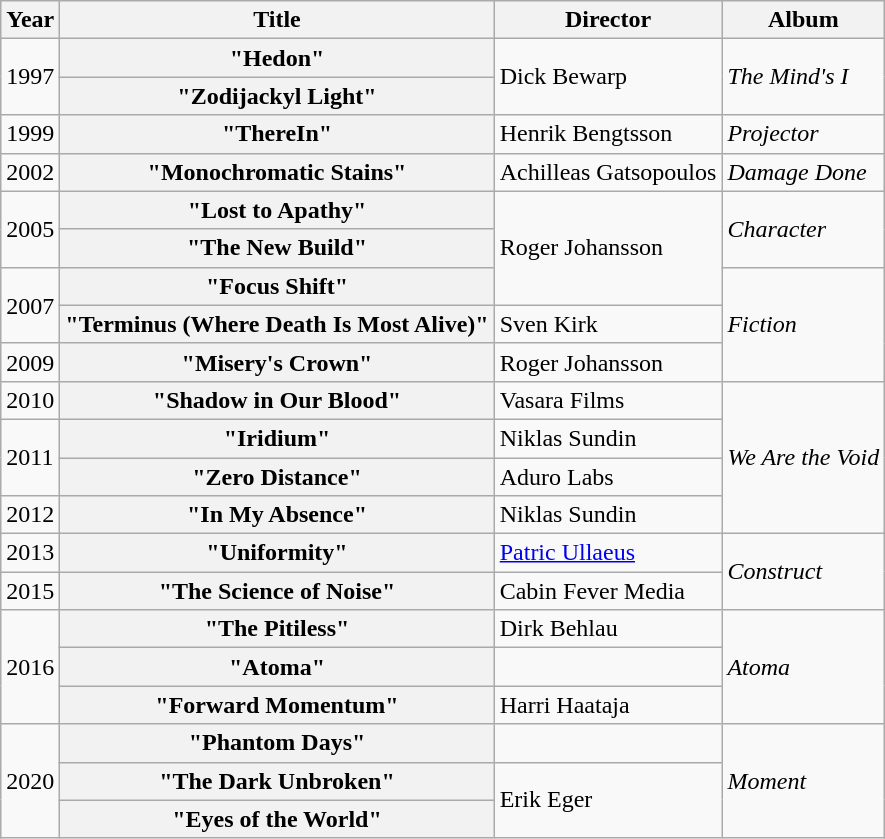<table class="wikitable plainrowheaders">
<tr>
<th>Year</th>
<th>Title</th>
<th>Director</th>
<th>Album</th>
</tr>
<tr>
<td rowspan=2>1997</td>
<th scope="row">"Hedon"</th>
<td rowspan=2>Dick Bewarp</td>
<td rowspan=2><em>The Mind's I</em></td>
</tr>
<tr>
<th scope="row">"Zodijackyl Light"</th>
</tr>
<tr>
<td>1999</td>
<th scope="row">"ThereIn"</th>
<td>Henrik Bengtsson</td>
<td><em>Projector</em></td>
</tr>
<tr>
<td>2002</td>
<th scope="row">"Monochromatic Stains"</th>
<td>Achilleas Gatsopoulos</td>
<td><em>Damage Done</em></td>
</tr>
<tr>
<td rowspan=2>2005</td>
<th scope="row">"Lost to Apathy"</th>
<td rowspan=3>Roger Johansson</td>
<td rowspan=2><em>Character</em></td>
</tr>
<tr>
<th scope="row">"The New Build"</th>
</tr>
<tr>
<td rowspan=2>2007</td>
<th scope="row">"Focus Shift"</th>
<td rowspan=3><em>Fiction</em></td>
</tr>
<tr>
<th scope="row">"Terminus (Where Death Is Most Alive)"</th>
<td>Sven Kirk</td>
</tr>
<tr>
<td>2009</td>
<th scope="row">"Misery's Crown"</th>
<td>Roger Johansson</td>
</tr>
<tr>
<td>2010</td>
<th scope="row">"Shadow in Our Blood"</th>
<td>Vasara Films</td>
<td rowspan=4><em>We Are the Void</em></td>
</tr>
<tr>
<td rowspan="2">2011</td>
<th scope="row">"Iridium"</th>
<td>Niklas Sundin</td>
</tr>
<tr>
<th scope="row">"Zero Distance"</th>
<td>Aduro Labs</td>
</tr>
<tr>
<td>2012</td>
<th scope="row">"In My Absence"</th>
<td>Niklas Sundin</td>
</tr>
<tr>
<td>2013</td>
<th scope="row">"Uniformity"</th>
<td><a href='#'>Patric Ullaeus</a></td>
<td rowspan=2><em>Construct</em></td>
</tr>
<tr>
<td>2015</td>
<th scope="row">"The Science of Noise"</th>
<td>Cabin Fever Media</td>
</tr>
<tr>
<td rowspan="3">2016</td>
<th scope="row">"The Pitiless"</th>
<td>Dirk Behlau</td>
<td rowspan=3><em>Atoma</em></td>
</tr>
<tr>
<th scope="row">"Atoma"</th>
<td></td>
</tr>
<tr>
<th scope="row">"Forward Momentum"</th>
<td>Harri Haataja</td>
</tr>
<tr>
<td rowspan="3">2020</td>
<th scope="row">"Phantom Days"</th>
<td></td>
<td rowspan=3><em>Moment</em></td>
</tr>
<tr>
<th scope="row">"The Dark Unbroken"</th>
<td rowspan=2>Erik Eger</td>
</tr>
<tr>
<th scope="row">"Eyes of the World"</th>
</tr>
</table>
